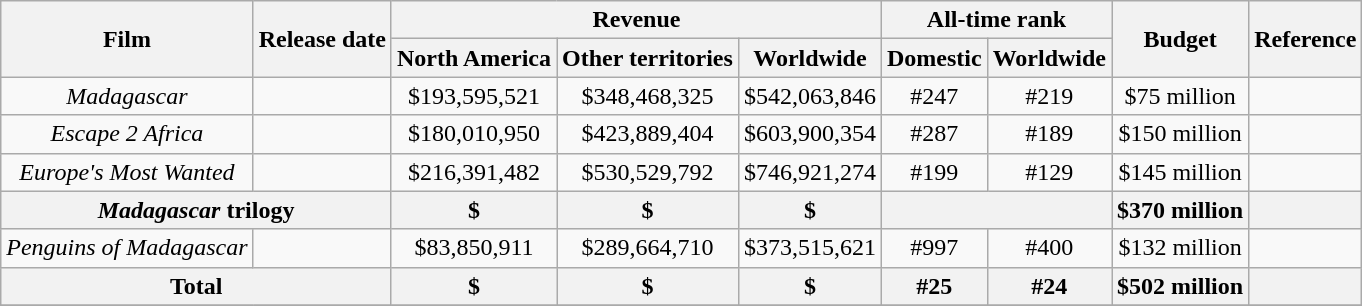<table class="wikitable" style="text-align: center;">
<tr>
<th rowspan="2">Film</th>
<th rowspan="2">Release date</th>
<th colspan="3">Revenue</th>
<th colspan="2">All-time rank</th>
<th rowspan="2">Budget</th>
<th rowspan="2">Reference</th>
</tr>
<tr>
<th>North America</th>
<th>Other territories</th>
<th>Worldwide</th>
<th>Domestic</th>
<th>Worldwide</th>
</tr>
<tr>
<td><em>Madagascar</em></td>
<td></td>
<td>$193,595,521</td>
<td>$348,468,325</td>
<td>$542,063,846</td>
<td>#247</td>
<td>#219</td>
<td>$75 million</td>
<td></td>
</tr>
<tr>
<td><em>Escape 2 Africa</em></td>
<td></td>
<td>$180,010,950</td>
<td>$423,889,404</td>
<td>$603,900,354</td>
<td>#287</td>
<td>#189</td>
<td>$150 million</td>
<td></td>
</tr>
<tr>
<td><em>Europe's Most Wanted</em></td>
<td></td>
<td>$216,391,482</td>
<td>$530,529,792</td>
<td>$746,921,274</td>
<td>#199</td>
<td>#129</td>
<td>$145 million</td>
<td></td>
</tr>
<tr>
<th colspan=2 align="center"><em>Madagascar</em> trilogy</th>
<th>$</th>
<th>$</th>
<th>$</th>
<th colspan=2></th>
<th>$370 million</th>
<th></th>
</tr>
<tr>
<td><em>Penguins of Madagascar</em></td>
<td></td>
<td>$83,850,911</td>
<td>$289,664,710</td>
<td>$373,515,621</td>
<td>#997</td>
<td>#400</td>
<td>$132 million</td>
<td></td>
</tr>
<tr>
<th colspan=2 align="center">Total</th>
<th>$</th>
<th>$</th>
<th>$</th>
<th>#25</th>
<th>#24</th>
<th>$502 million</th>
<th></th>
</tr>
<tr>
</tr>
</table>
